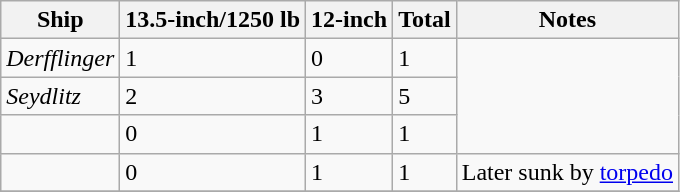<table class="wikitable">
<tr>
<th>Ship</th>
<th>13.5-inch/1250 lb</th>
<th>12-inch</th>
<th>Total</th>
<th>Notes</th>
</tr>
<tr>
<td><em>Derfflinger</em></td>
<td>1</td>
<td>0</td>
<td>1</td>
</tr>
<tr>
<td><em>Seydlitz</em></td>
<td>2</td>
<td>3</td>
<td>5</td>
</tr>
<tr>
<td></td>
<td>0</td>
<td>1</td>
<td>1</td>
</tr>
<tr>
<td></td>
<td>0</td>
<td>1</td>
<td>1</td>
<td>Later sunk by <a href='#'>torpedo</a></td>
</tr>
<tr>
</tr>
</table>
